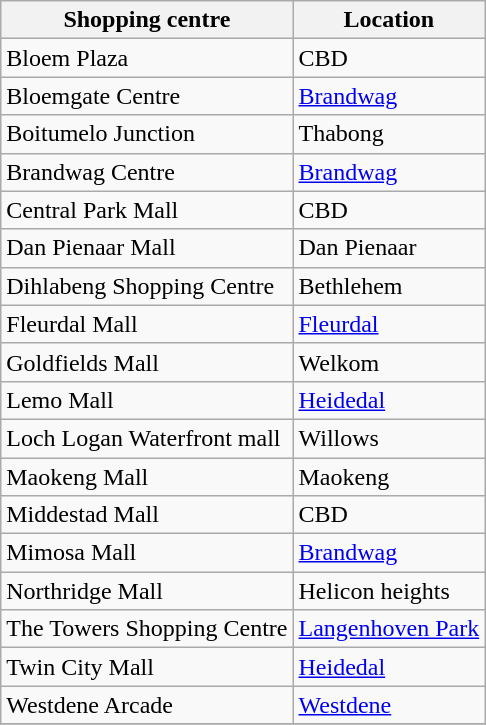<table class="wikitable sortable">
<tr>
<th>Shopping centre</th>
<th>Location</th>
</tr>
<tr>
<td>Bloem Plaza</td>
<td>CBD</td>
</tr>
<tr>
<td>Bloemgate Centre</td>
<td><a href='#'>Brandwag</a></td>
</tr>
<tr>
<td>Boitumelo Junction</td>
<td>Thabong</td>
</tr>
<tr>
<td>Brandwag Centre</td>
<td><a href='#'>Brandwag</a></td>
</tr>
<tr>
<td>Central Park Mall</td>
<td>CBD</td>
</tr>
<tr>
<td>Dan Pienaar Mall</td>
<td>Dan Pienaar</td>
</tr>
<tr>
<td>Dihlabeng Shopping Centre</td>
<td>Bethlehem</td>
</tr>
<tr>
<td>Fleurdal Mall</td>
<td><a href='#'>Fleurdal</a></td>
</tr>
<tr>
<td>Goldfields Mall</td>
<td>Welkom</td>
</tr>
<tr>
<td>Lemo Mall</td>
<td><a href='#'>Heidedal</a></td>
</tr>
<tr>
<td>Loch Logan Waterfront mall</td>
<td>Willows</td>
</tr>
<tr>
<td>Maokeng Mall</td>
<td>Maokeng</td>
</tr>
<tr>
<td>Middestad Mall</td>
<td>CBD</td>
</tr>
<tr>
<td>Mimosa Mall</td>
<td><a href='#'>Brandwag</a></td>
</tr>
<tr>
<td>Northridge Mall</td>
<td>Helicon heights</td>
</tr>
<tr>
<td>The Towers Shopping Centre</td>
<td><a href='#'>Langenhoven Park</a></td>
</tr>
<tr>
<td>Twin City Mall</td>
<td><a href='#'>Heidedal</a></td>
</tr>
<tr>
<td>Westdene Arcade</td>
<td><a href='#'>Westdene</a></td>
</tr>
<tr>
</tr>
</table>
